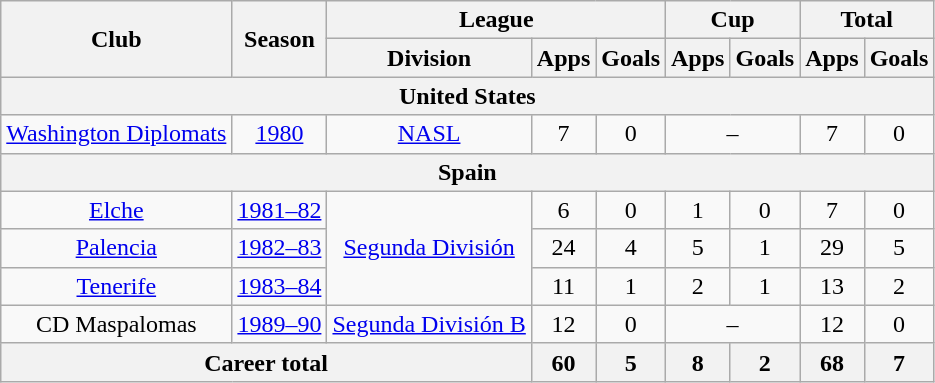<table class="wikitable" style="text-align: center;">
<tr>
<th rowspan="2">Club</th>
<th rowspan="2">Season</th>
<th colspan="3">League</th>
<th colspan="2">Cup</th>
<th colspan="2">Total</th>
</tr>
<tr>
<th>Division</th>
<th>Apps</th>
<th>Goals</th>
<th>Apps</th>
<th>Goals</th>
<th>Apps</th>
<th>Goals</th>
</tr>
<tr>
<th colspan="9">United States</th>
</tr>
<tr>
<td valign="center"><a href='#'>Washington Diplomats</a></td>
<td><a href='#'>1980</a></td>
<td><a href='#'>NASL</a></td>
<td>7</td>
<td>0</td>
<td colspan="2">–</td>
<td>7</td>
<td>0</td>
</tr>
<tr>
<th colspan="9">Spain</th>
</tr>
<tr>
<td valign="center"><a href='#'>Elche</a></td>
<td><a href='#'>1981–82</a></td>
<td rowspan="3"><a href='#'>Segunda División</a></td>
<td>6</td>
<td>0</td>
<td>1</td>
<td>0</td>
<td>7</td>
<td>0</td>
</tr>
<tr>
<td valign="center"><a href='#'>Palencia</a></td>
<td><a href='#'>1982–83</a></td>
<td>24</td>
<td>4</td>
<td>5</td>
<td>1</td>
<td>29</td>
<td>5</td>
</tr>
<tr>
<td valign="center"><a href='#'>Tenerife</a></td>
<td><a href='#'>1983–84</a></td>
<td>11</td>
<td>1</td>
<td>2</td>
<td>1</td>
<td>13</td>
<td>2</td>
</tr>
<tr>
<td valign="center">CD Maspalomas</td>
<td><a href='#'>1989–90</a></td>
<td><a href='#'>Segunda División B</a></td>
<td>12</td>
<td>0</td>
<td colspan="2">–</td>
<td>12</td>
<td>0</td>
</tr>
<tr>
<th colspan="3">Career total</th>
<th>60</th>
<th>5</th>
<th>8</th>
<th>2</th>
<th>68</th>
<th>7</th>
</tr>
</table>
